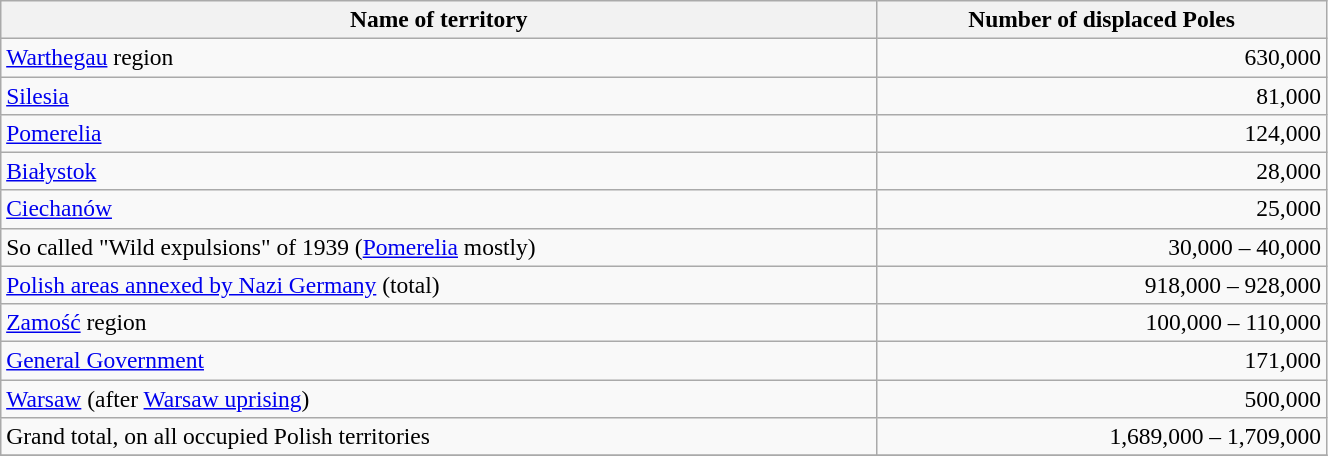<table # !! width="70%" align="center" class="wikitable" style="font-size: 98%">
<tr>
<th>Name of territory</th>
<th>Number of displaced Poles</th>
</tr>
<tr>
<td><a href='#'>Warthegau</a> region</td>
<td align="right">630,000</td>
</tr>
<tr>
<td><a href='#'>Silesia</a></td>
<td align="right">81,000</td>
</tr>
<tr>
<td><a href='#'>Pomerelia</a></td>
<td align="right">124,000</td>
</tr>
<tr>
<td><a href='#'>Białystok</a></td>
<td align="right">28,000</td>
</tr>
<tr>
<td><a href='#'>Ciechanów</a></td>
<td align="right">25,000</td>
</tr>
<tr>
<td>So called "Wild expulsions" of 1939 (<a href='#'>Pomerelia</a> mostly)</td>
<td align="right">30,000 – 40,000</td>
</tr>
<tr>
<td><a href='#'>Polish areas annexed by Nazi Germany</a> (total)</td>
<td align="right">918,000 – 928,000</td>
</tr>
<tr>
<td><a href='#'>Zamość</a> region</td>
<td align="right">100,000 – 110,000</td>
</tr>
<tr>
<td><a href='#'>General Government</a></td>
<td align="right">171,000</td>
</tr>
<tr>
<td><a href='#'>Warsaw</a> (after <a href='#'>Warsaw uprising</a>)</td>
<td align="right">500,000</td>
</tr>
<tr>
<td>Grand total, on all occupied Polish territories</td>
<td align="right">1,689,000 – 1,709,000</td>
</tr>
<tr>
</tr>
</table>
